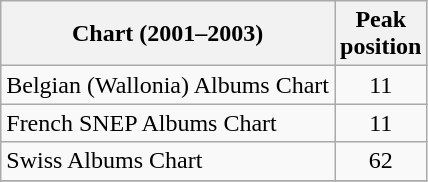<table class="wikitable sortable">
<tr>
<th align="left">Chart (2001–2003)</th>
<th align="center">Peak<br>position</th>
</tr>
<tr>
<td align="left">Belgian (Wallonia) Albums Chart</td>
<td align="center">11</td>
</tr>
<tr>
<td align="left">French SNEP Albums Chart</td>
<td align="center">11</td>
</tr>
<tr>
<td align="left">Swiss Albums Chart</td>
<td align="center">62</td>
</tr>
<tr>
</tr>
</table>
